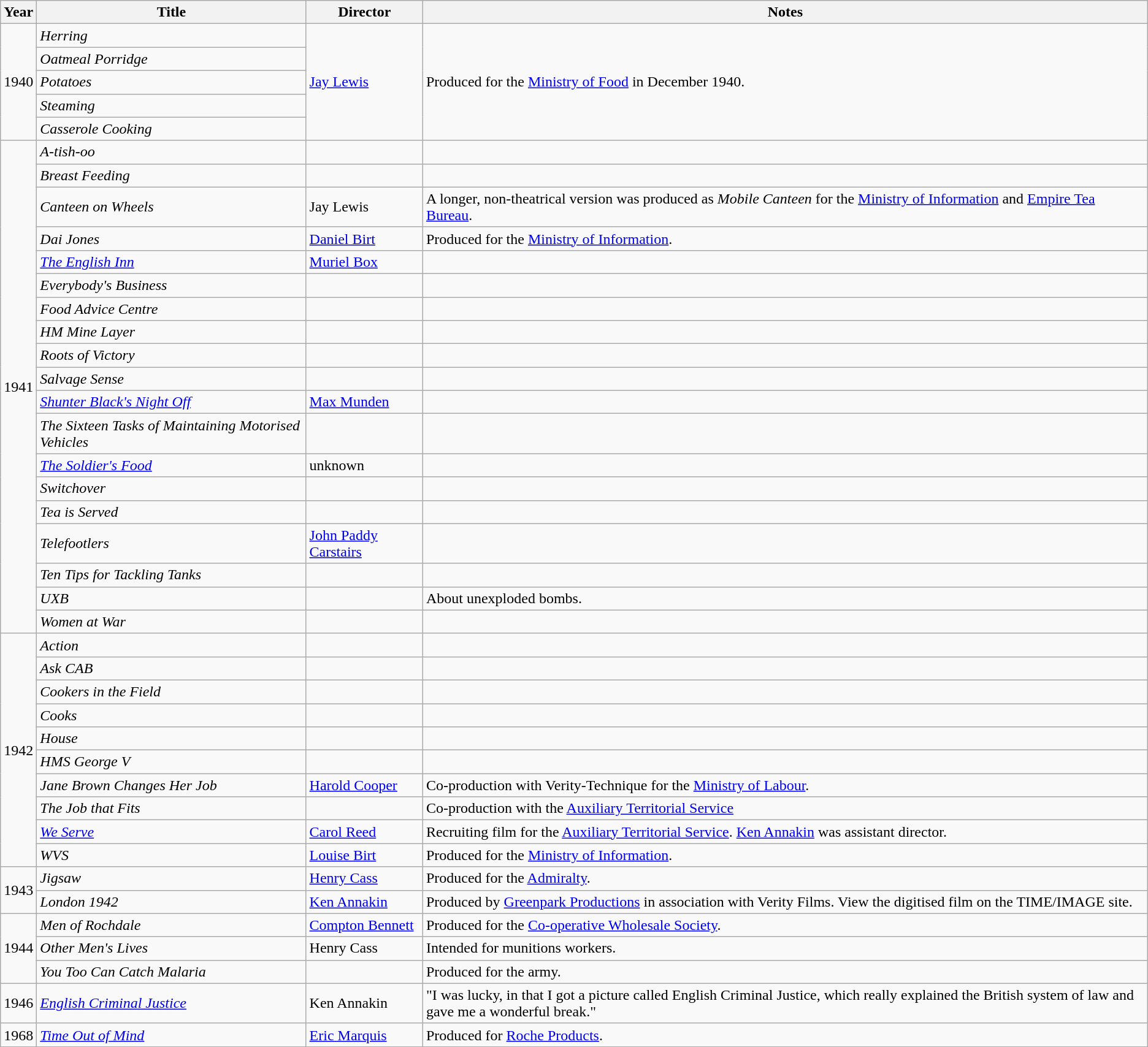<table class="wikitable">
<tr>
<th>Year</th>
<th>Title</th>
<th>Director</th>
<th>Notes</th>
</tr>
<tr>
<td rowspan="5">1940</td>
<td><em>Herring</em></td>
<td rowspan="5"><a href='#'>Jay Lewis</a></td>
<td rowspan="5">Produced for the <a href='#'>Ministry of Food</a> in December 1940.</td>
</tr>
<tr>
<td><em>Oatmeal Porridge</em></td>
</tr>
<tr>
<td><em>Potatoes</em></td>
</tr>
<tr>
<td><em>Steaming</em></td>
</tr>
<tr>
<td><em>Casserole Cooking</em></td>
</tr>
<tr>
<td rowspan="19">1941</td>
<td><em>A-tish-oo</em></td>
<td></td>
<td></td>
</tr>
<tr>
<td><em>Breast Feeding</em></td>
<td></td>
<td></td>
</tr>
<tr>
<td><em>Canteen on Wheels</em></td>
<td>Jay Lewis</td>
<td>A longer, non-theatrical version was produced as <em>Mobile Canteen</em> for the <a href='#'>Ministry of Information</a> and <a href='#'>Empire Tea Bureau</a>.</td>
</tr>
<tr>
<td><em>Dai Jones</em></td>
<td><a href='#'>Daniel Birt</a></td>
<td>Produced for the <a href='#'>Ministry of Information</a>.</td>
</tr>
<tr>
<td><em><a href='#'>The English Inn</a></em></td>
<td><a href='#'>Muriel Box</a></td>
<td></td>
</tr>
<tr>
<td><em>Everybody's Business</em></td>
<td></td>
<td></td>
</tr>
<tr>
<td><em>Food Advice Centre</em></td>
<td></td>
<td></td>
</tr>
<tr>
<td><em>HM Mine Layer</em></td>
<td></td>
<td></td>
</tr>
<tr>
<td><em>Roots of Victory</em></td>
<td></td>
<td></td>
</tr>
<tr>
<td><em>Salvage Sense</em></td>
<td></td>
<td></td>
</tr>
<tr>
<td><em><a href='#'>Shunter Black's Night Off</a></em></td>
<td><a href='#'>Max Munden</a></td>
<td></td>
</tr>
<tr>
<td><em>The Sixteen Tasks of Maintaining Motorised Vehicles</em></td>
<td></td>
<td></td>
</tr>
<tr>
<td><em><a href='#'>The Soldier's Food</a></em></td>
<td>unknown</td>
<td></td>
</tr>
<tr>
<td><em>Switchover</em></td>
<td></td>
<td></td>
</tr>
<tr>
<td><em>Tea is Served</em></td>
<td></td>
<td></td>
</tr>
<tr>
<td><em>Telefootlers</em></td>
<td><a href='#'>John Paddy Carstairs</a></td>
<td></td>
</tr>
<tr>
<td><em>Ten Tips for Tackling Tanks</em></td>
<td></td>
<td></td>
</tr>
<tr>
<td><em>UXB</em></td>
<td></td>
<td>About unexploded bombs.</td>
</tr>
<tr>
<td><em>Women at War</em></td>
<td></td>
<td></td>
</tr>
<tr>
<td rowspan="10">1942</td>
<td><em>Action</em></td>
<td></td>
<td></td>
</tr>
<tr>
<td><em>Ask CAB</em></td>
<td></td>
<td></td>
</tr>
<tr>
<td><em>Cookers in the Field</em></td>
<td></td>
<td></td>
</tr>
<tr>
<td><em>Cooks</em></td>
<td></td>
<td></td>
</tr>
<tr>
<td><em>House</em></td>
<td></td>
<td></td>
</tr>
<tr>
<td><em>HMS George V</em></td>
<td></td>
<td></td>
</tr>
<tr>
<td><em>Jane Brown Changes Her Job</em></td>
<td><a href='#'>Harold Cooper</a></td>
<td>Co-production with Verity-Technique for the <a href='#'>Ministry of Labour</a>.</td>
</tr>
<tr>
<td><em>The Job that Fits</em></td>
<td></td>
<td>Co-production with the <a href='#'>Auxiliary Territorial Service</a></td>
</tr>
<tr>
<td><em><a href='#'>We Serve</a></em></td>
<td><a href='#'>Carol Reed</a></td>
<td>Recruiting film for the <a href='#'>Auxiliary Territorial Service</a>. <a href='#'>Ken Annakin</a> was assistant director.</td>
</tr>
<tr>
<td><em>WVS</em></td>
<td><a href='#'>Louise Birt</a></td>
<td>Produced for the <a href='#'>Ministry of Information</a>.</td>
</tr>
<tr>
<td rowspan="2">1943</td>
<td><em>Jigsaw</em></td>
<td><a href='#'>Henry Cass</a></td>
<td>Produced for the <a href='#'>Admiralty</a>.</td>
</tr>
<tr>
<td><em>London 1942</em></td>
<td><a href='#'>Ken Annakin</a></td>
<td>Produced by <a href='#'>Greenpark Productions</a> in association with Verity Films. View the digitised film on the TIME/IMAGE site.</td>
</tr>
<tr>
<td rowspan="3">1944</td>
<td><em>Men of Rochdale</em></td>
<td><a href='#'>Compton Bennett</a></td>
<td>Produced for the <a href='#'>Co-operative Wholesale Society</a>.</td>
</tr>
<tr>
<td><em>Other Men's Lives</em></td>
<td>Henry Cass</td>
<td>Intended for munitions workers.</td>
</tr>
<tr>
<td><em>You Too Can Catch Malaria</em></td>
<td></td>
<td>Produced for the army.</td>
</tr>
<tr>
<td>1946</td>
<td><em><a href='#'>English Criminal Justice</a></em></td>
<td>Ken Annakin</td>
<td>"I was lucky, in that I got a picture called English Criminal Justice, which really explained the British system of law and gave me a wonderful break."</td>
</tr>
<tr>
<td>1968</td>
<td><em><a href='#'>Time Out of Mind</a></em></td>
<td><a href='#'>Eric Marquis</a></td>
<td>Produced for <a href='#'>Roche Products</a>.</td>
</tr>
</table>
